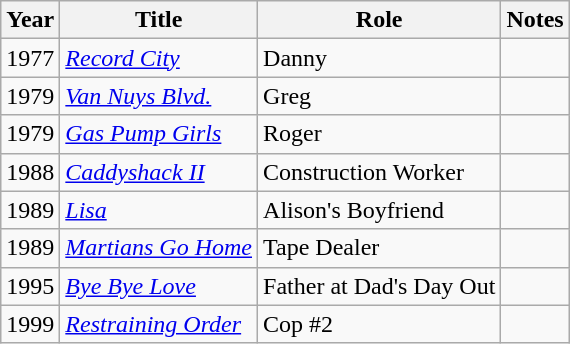<table class="wikitable sortable">
<tr>
<th>Year</th>
<th>Title</th>
<th>Role</th>
<th>Notes</th>
</tr>
<tr>
<td>1977</td>
<td><em><a href='#'>Record City</a></em></td>
<td>Danny</td>
<td></td>
</tr>
<tr>
<td>1979</td>
<td><a href='#'><em>Van Nuys Blvd.</em></a></td>
<td>Greg</td>
<td></td>
</tr>
<tr>
<td>1979</td>
<td><em><a href='#'>Gas Pump Girls</a></em></td>
<td>Roger</td>
<td></td>
</tr>
<tr>
<td>1988</td>
<td><em><a href='#'>Caddyshack II</a></em></td>
<td>Construction Worker</td>
<td></td>
</tr>
<tr>
<td>1989</td>
<td><a href='#'><em>Lisa</em></a></td>
<td>Alison's Boyfriend</td>
<td></td>
</tr>
<tr>
<td>1989</td>
<td><a href='#'><em>Martians Go Home</em></a></td>
<td>Tape Dealer</td>
<td></td>
</tr>
<tr>
<td>1995</td>
<td><a href='#'><em>Bye Bye Love</em></a></td>
<td>Father at Dad's Day Out</td>
<td></td>
</tr>
<tr>
<td>1999</td>
<td><a href='#'><em>Restraining Order</em></a></td>
<td>Cop #2</td>
<td></td>
</tr>
</table>
